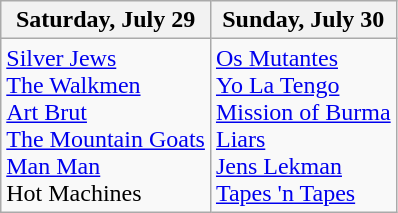<table class="wikitable">
<tr>
<th>Saturday, July 29</th>
<th>Sunday, July 30</th>
</tr>
<tr valign="top">
<td><a href='#'>Silver Jews</a><br><a href='#'>The Walkmen</a><br><a href='#'>Art Brut</a><br><a href='#'>The Mountain Goats</a><br><a href='#'>Man Man</a><br>Hot Machines</td>
<td><a href='#'>Os Mutantes</a><br><a href='#'>Yo La Tengo</a><br><a href='#'>Mission of Burma</a><br><a href='#'>Liars</a><br><a href='#'>Jens Lekman</a><br><a href='#'>Tapes 'n Tapes</a></td>
</tr>
</table>
